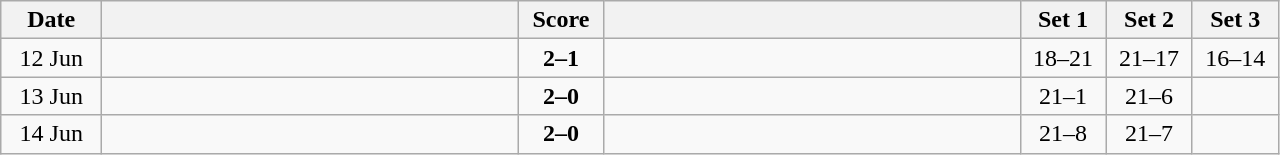<table class="wikitable" style="text-align: center;">
<tr>
<th width="60">Date</th>
<th align="right" width="270"></th>
<th width="50">Score</th>
<th align="left" width="270"></th>
<th width="50">Set 1</th>
<th width="50">Set 2</th>
<th width="50">Set 3</th>
</tr>
<tr>
<td>12 Jun</td>
<td align=left><strong></strong></td>
<td align=center><strong>2–1</strong></td>
<td align=left></td>
<td>18–21</td>
<td>21–17</td>
<td>16–14</td>
</tr>
<tr>
<td>13 Jun</td>
<td align=left><strong></strong></td>
<td align=center><strong>2–0</strong></td>
<td align=left></td>
<td>21–1</td>
<td>21–6</td>
<td></td>
</tr>
<tr>
<td>14 Jun</td>
<td align=left><strong></strong></td>
<td align=center><strong>2–0</strong></td>
<td align=left></td>
<td>21–8</td>
<td>21–7</td>
<td></td>
</tr>
</table>
